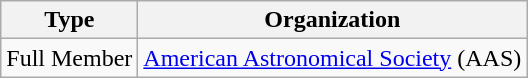<table class="wikitable">
<tr>
<th>Type</th>
<th>Organization</th>
</tr>
<tr>
<td>Full Member</td>
<td><a href='#'>American Astronomical Society</a> (AAS)</td>
</tr>
</table>
